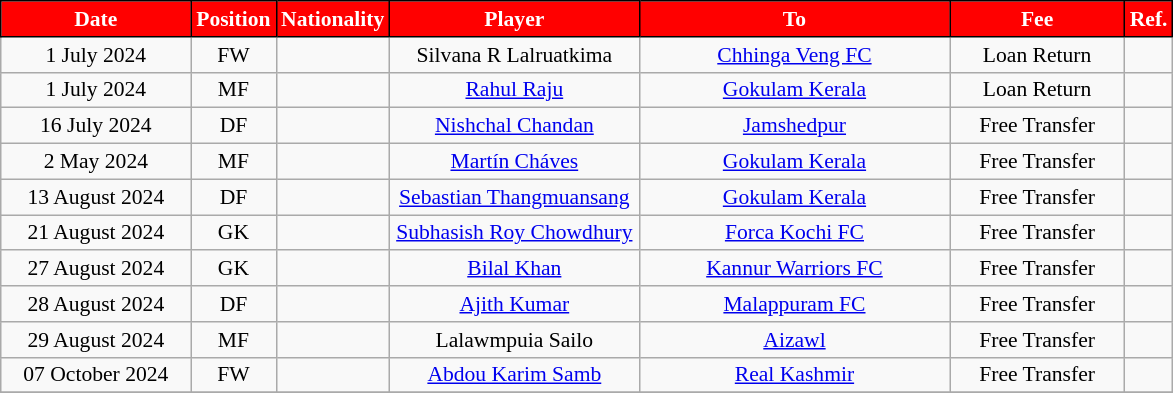<table class="wikitable" style="text-align:center; font-size:90%; ">
<tr>
<th style="background:#FF0000;color:white;border:1px solid black; width:120px;">Date</th>
<th style="background:#FF0000;color:white;border:1px solid black; width:50px;">Position</th>
<th style="background:#FF0000;color:white;border:1px solid black; width:50px;">Nationality</th>
<th style="background:#FF0000;color:white;border:1px solid black; width:160px;">Player</th>
<th style="background:#FF0000;color:white;border:1px solid black; width:200px;">To</th>
<th style="background:#FF0000;color:white;border:1px solid black; width:110px;">Fee</th>
<th style="background:#FF0000;color:white;border:1px solid black; width:25px;">Ref.</th>
</tr>
<tr>
<td>1 July 2024</td>
<td>FW</td>
<td></td>
<td>Silvana R Lalruatkima</td>
<td> <a href='#'>Chhinga Veng FC</a></td>
<td>Loan Return</td>
<td></td>
</tr>
<tr>
<td>1 July 2024</td>
<td>MF</td>
<td></td>
<td><a href='#'>Rahul Raju</a></td>
<td> <a href='#'>Gokulam Kerala</a></td>
<td>Loan Return</td>
<td></td>
</tr>
<tr>
<td>16 July 2024</td>
<td>DF</td>
<td></td>
<td><a href='#'>Nishchal Chandan</a></td>
<td> <a href='#'>Jamshedpur</a></td>
<td>Free Transfer</td>
<td></td>
</tr>
<tr>
<td>2 May 2024</td>
<td>MF</td>
<td></td>
<td><a href='#'>Martín Cháves</a></td>
<td> <a href='#'>Gokulam Kerala</a></td>
<td>Free Transfer</td>
<td></td>
</tr>
<tr>
<td>13 August 2024</td>
<td>DF</td>
<td></td>
<td><a href='#'>Sebastian Thangmuansang</a></td>
<td> <a href='#'>Gokulam Kerala</a></td>
<td>Free Transfer</td>
<td></td>
</tr>
<tr>
<td>21 August 2024</td>
<td>GK</td>
<td></td>
<td><a href='#'>Subhasish Roy Chowdhury</a></td>
<td> <a href='#'>Forca Kochi FC</a></td>
<td>Free Transfer</td>
<td></td>
</tr>
<tr>
<td>27 August 2024</td>
<td>GK</td>
<td></td>
<td><a href='#'>Bilal Khan</a></td>
<td> <a href='#'>Kannur Warriors FC</a></td>
<td>Free Transfer</td>
<td></td>
</tr>
<tr>
<td>28 August 2024</td>
<td>DF</td>
<td></td>
<td><a href='#'>Ajith Kumar</a></td>
<td> <a href='#'>Malappuram FC</a></td>
<td>Free Transfer</td>
<td></td>
</tr>
<tr>
<td>29 August 2024</td>
<td>MF</td>
<td></td>
<td>Lalawmpuia Sailo</td>
<td> <a href='#'>Aizawl</a></td>
<td>Free Transfer</td>
<td></td>
</tr>
<tr>
<td>07 October 2024</td>
<td>FW</td>
<td></td>
<td><a href='#'>Abdou Karim Samb</a></td>
<td> <a href='#'>Real Kashmir</a></td>
<td>Free Transfer</td>
<td></td>
</tr>
<tr>
</tr>
</table>
